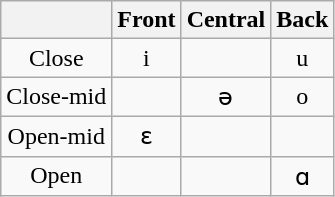<table class="wikitable" style=text-align:center>
<tr>
<th></th>
<th>Front</th>
<th>Central</th>
<th>Back</th>
</tr>
<tr>
<td>Close</td>
<td>i</td>
<td></td>
<td>u</td>
</tr>
<tr>
<td>Close-mid</td>
<td></td>
<td>ə</td>
<td>o</td>
</tr>
<tr>
<td>Open-mid</td>
<td>ɛ</td>
<td></td>
<td></td>
</tr>
<tr>
<td>Open</td>
<td></td>
<td></td>
<td>ɑ</td>
</tr>
</table>
